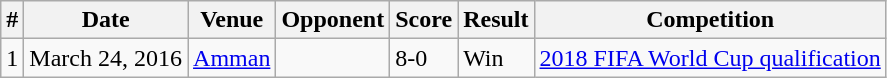<table class="wikitable">
<tr>
<th>#</th>
<th>Date</th>
<th>Venue</th>
<th>Opponent</th>
<th>Score</th>
<th>Result</th>
<th>Competition</th>
</tr>
<tr>
<td>1</td>
<td>March 24, 2016</td>
<td><a href='#'>Amman</a></td>
<td></td>
<td>8-0</td>
<td>Win</td>
<td><a href='#'>2018 FIFA World Cup qualification</a></td>
</tr>
</table>
